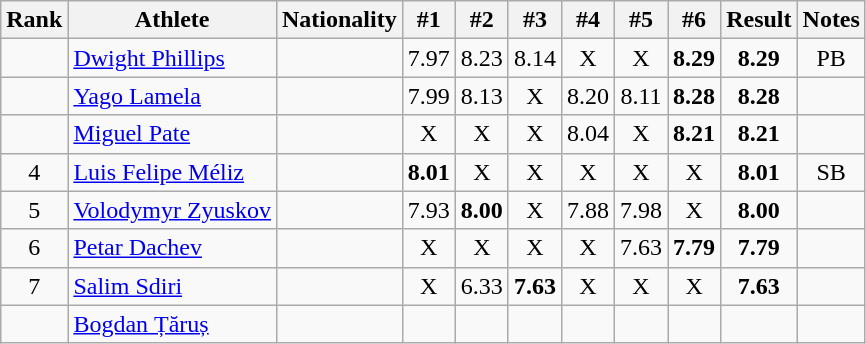<table class="wikitable" style="text-align:center">
<tr>
<th>Rank</th>
<th>Athlete</th>
<th>Nationality</th>
<th>#1</th>
<th>#2</th>
<th>#3</th>
<th>#4</th>
<th>#5</th>
<th>#6</th>
<th>Result</th>
<th>Notes</th>
</tr>
<tr>
<td></td>
<td align=left><a href='#'>Dwight Phillips</a></td>
<td align=left></td>
<td>7.97</td>
<td>8.23</td>
<td>8.14</td>
<td>X</td>
<td>X</td>
<td><strong>8.29</strong></td>
<td><strong>8.29</strong></td>
<td>PB</td>
</tr>
<tr>
<td></td>
<td align=left><a href='#'>Yago Lamela</a></td>
<td align=left></td>
<td>7.99</td>
<td>8.13</td>
<td>X</td>
<td>8.20</td>
<td>8.11</td>
<td><strong>8.28</strong></td>
<td><strong>8.28</strong></td>
<td></td>
</tr>
<tr>
<td></td>
<td align=left><a href='#'>Miguel Pate</a></td>
<td align=left></td>
<td>X</td>
<td>X</td>
<td>X</td>
<td>8.04</td>
<td>X</td>
<td><strong>8.21</strong></td>
<td><strong>8.21</strong></td>
<td></td>
</tr>
<tr>
<td>4</td>
<td align=left><a href='#'>Luis Felipe Méliz</a></td>
<td align=left></td>
<td><strong>8.01</strong></td>
<td>X</td>
<td>X</td>
<td>X</td>
<td>X</td>
<td>X</td>
<td><strong>8.01</strong></td>
<td>SB</td>
</tr>
<tr>
<td>5</td>
<td align=left><a href='#'>Volodymyr Zyuskov</a></td>
<td align=left></td>
<td>7.93</td>
<td><strong>8.00</strong></td>
<td>X</td>
<td>7.88</td>
<td>7.98</td>
<td>X</td>
<td><strong>8.00</strong></td>
<td></td>
</tr>
<tr>
<td>6</td>
<td align=left><a href='#'>Petar Dachev</a></td>
<td align=left></td>
<td>X</td>
<td>X</td>
<td>X</td>
<td>X</td>
<td>7.63</td>
<td><strong>7.79</strong></td>
<td><strong>7.79</strong></td>
<td></td>
</tr>
<tr>
<td>7</td>
<td align=left><a href='#'>Salim Sdiri</a></td>
<td align=left></td>
<td>X</td>
<td>6.33</td>
<td><strong>7.63</strong></td>
<td>X</td>
<td>X</td>
<td>X</td>
<td><strong>7.63</strong></td>
<td></td>
</tr>
<tr>
<td></td>
<td align=left><a href='#'>Bogdan Țăruș</a></td>
<td align=left></td>
<td></td>
<td></td>
<td></td>
<td></td>
<td></td>
<td></td>
<td><strong></strong></td>
<td></td>
</tr>
</table>
